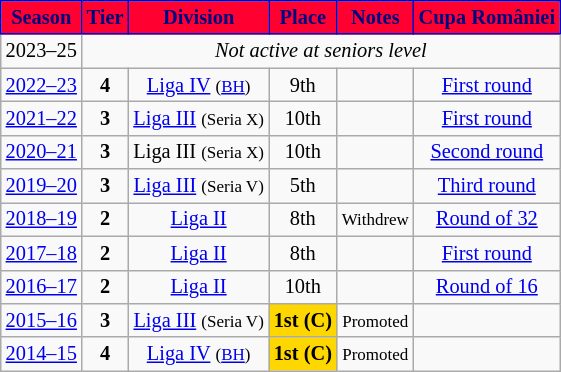<table class="wikitable" style="text-align:center; font-size:85%">
<tr>
<th style="background:#FF0030;color:#000080;border:1px solid #0000CD;">Season</th>
<th style="background:#FF0030;color:#000080;border:1px solid #0000CD;">Tier</th>
<th style="background:#FF0030;color:#000080;border:1px solid #0000CD;">Division</th>
<th style="background:#FF0030;color:#000080;border:1px solid #0000CD;">Place</th>
<th style="background:#FF0030;color:#000080;border:1px solid #0000CD;">Notes</th>
<th style="background:#FF0030;color:#000080;border:1px solid #0000CD;">Cupa României</th>
</tr>
<tr>
<td>2023–25</td>
<td align=center colspan=6><em>Not active at seniors level</em></td>
</tr>
<tr>
<td><a href='#'>2022–23</a></td>
<td><strong>4</strong></td>
<td><a href='#'>Liga IV</a> <small>(<a href='#'>BH</a>)</small></td>
<td>9th</td>
<td></td>
<td><a href='#'>First round</a></td>
</tr>
<tr>
<td><a href='#'>2021–22</a></td>
<td><strong>3</strong></td>
<td><a href='#'>Liga III</a> <small>(Seria X)</small></td>
<td>10th</td>
<td></td>
<td><a href='#'>First round</a></td>
</tr>
<tr>
<td><a href='#'>2020–21</a></td>
<td><strong>3</strong></td>
<td>Liga III <small>(Seria X)</small></td>
<td>10th</td>
<td></td>
<td><a href='#'>Second round</a></td>
</tr>
<tr>
<td><a href='#'>2019–20</a></td>
<td><strong>3</strong></td>
<td><a href='#'>Liga III</a> <small>(Seria V)</small></td>
<td>5th</td>
<td></td>
<td><a href='#'>Third round</a></td>
</tr>
<tr>
<td><a href='#'>2018–19</a></td>
<td><strong>2</strong></td>
<td><a href='#'>Liga II</a></td>
<td>8th</td>
<td><small>Withdrew</small></td>
<td><a href='#'>Round of 32</a></td>
</tr>
<tr>
<td><a href='#'>2017–18</a></td>
<td><strong>2</strong></td>
<td><a href='#'>Liga II</a></td>
<td>8th</td>
<td></td>
<td><a href='#'>First round</a></td>
</tr>
<tr>
<td><a href='#'>2016–17</a></td>
<td><strong>2</strong></td>
<td><a href='#'>Liga II</a></td>
<td>10th</td>
<td></td>
<td><a href='#'>Round of 16</a></td>
</tr>
<tr>
<td><a href='#'>2015–16</a></td>
<td><strong>3</strong></td>
<td><a href='#'>Liga III</a> <small>(Seria V)</small></td>
<td align=center bgcolor=gold><strong>1st (C)</strong></td>
<td><small>Promoted</small></td>
<td></td>
</tr>
<tr>
<td><a href='#'>2014–15</a></td>
<td><strong>4</strong></td>
<td><a href='#'>Liga IV</a> <small>(<a href='#'>BH</a>)</small></td>
<td align=center bgcolor=gold><strong>1st (C)</strong></td>
<td><small>Promoted</small></td>
<td></td>
</tr>
</table>
